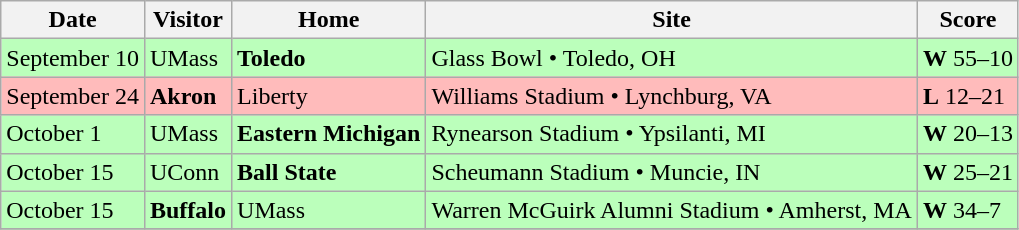<table class="wikitable">
<tr>
<th>Date</th>
<th>Visitor</th>
<th>Home</th>
<th>Site</th>
<th>Score</th>
</tr>
<tr style="background:#bfb;">
<td>September 10</td>
<td>UMass</td>
<td><strong>Toledo</strong></td>
<td>Glass Bowl • Toledo, OH</td>
<td><strong>W</strong> 55–10</td>
</tr>
<tr style="background:#fbb;">
<td>September 24</td>
<td><strong>Akron</strong></td>
<td>Liberty</td>
<td>Williams Stadium • Lynchburg, VA</td>
<td><strong>L</strong> 12–21</td>
</tr>
<tr style="background:#bfb;">
<td>October 1</td>
<td>UMass</td>
<td><strong>Eastern Michigan</strong></td>
<td>Rynearson Stadium • Ypsilanti, MI</td>
<td><strong>W</strong> 20–13</td>
</tr>
<tr style="background:#bfb;">
<td>October 15</td>
<td>UConn</td>
<td><strong>Ball State</strong></td>
<td>Scheumann Stadium • Muncie, IN</td>
<td><strong>W</strong> 25–21</td>
</tr>
<tr style="background:#bfb;">
<td>October 15</td>
<td><strong>Buffalo</strong></td>
<td>UMass</td>
<td>Warren McGuirk Alumni Stadium • Amherst, MA</td>
<td><strong>W</strong> 34–7</td>
</tr>
<tr>
</tr>
</table>
